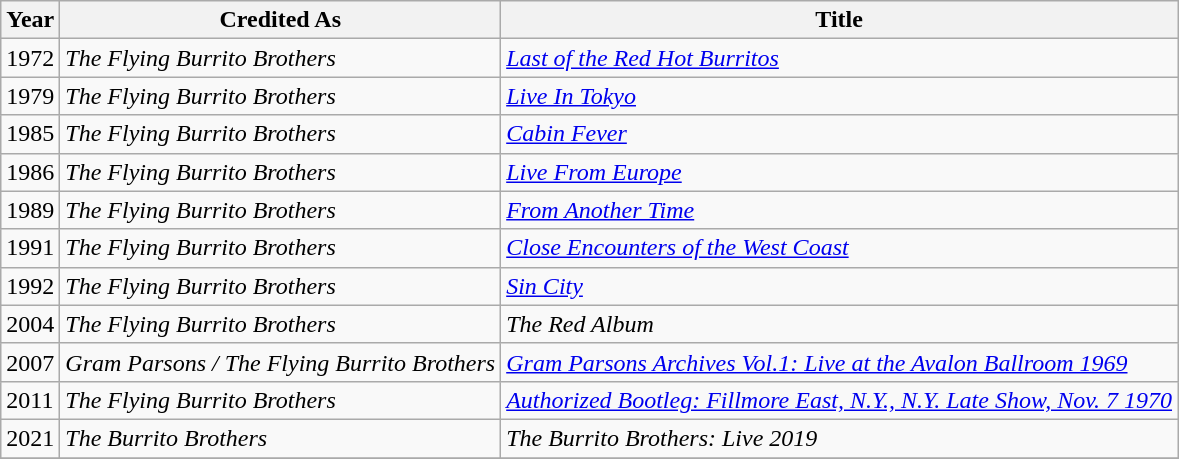<table class="wikitable">
<tr>
<th rowspan="1">Year</th>
<th rowspan="1">Credited As</th>
<th rowspan="1">Title</th>
</tr>
<tr>
<td>1972</td>
<td><em>The Flying Burrito Brothers</em></td>
<td><em><a href='#'>Last of the Red Hot Burritos</a></em></td>
</tr>
<tr>
<td>1979</td>
<td><em>The Flying Burrito Brothers</em></td>
<td><em><a href='#'>Live In Tokyo</a></em></td>
</tr>
<tr>
<td>1985</td>
<td><em>The Flying Burrito Brothers</em></td>
<td><em><a href='#'>Cabin Fever</a></em></td>
</tr>
<tr>
<td>1986</td>
<td><em>The Flying Burrito Brothers</em></td>
<td><em><a href='#'>Live From Europe</a></em></td>
</tr>
<tr>
<td>1989</td>
<td><em>The Flying Burrito Brothers</em></td>
<td><em><a href='#'>From Another Time</a></em></td>
</tr>
<tr>
<td>1991</td>
<td><em>The Flying Burrito Brothers</em></td>
<td><em><a href='#'>Close Encounters of the West Coast</a></em></td>
</tr>
<tr>
<td>1992</td>
<td><em>The Flying Burrito Brothers</em></td>
<td><em><a href='#'>Sin City</a></em></td>
</tr>
<tr>
<td>2004</td>
<td><em>The Flying Burrito Brothers</em></td>
<td><em>The Red Album</em></td>
</tr>
<tr>
<td>2007</td>
<td><em>Gram Parsons / The Flying Burrito Brothers</em></td>
<td><em><a href='#'>Gram Parsons Archives Vol.1: Live at the Avalon Ballroom 1969</a></em></td>
</tr>
<tr>
<td>2011</td>
<td><em>The Flying Burrito Brothers</em></td>
<td><em><a href='#'>Authorized Bootleg: Fillmore East, N.Y., N.Y. Late Show, Nov. 7 1970</a></em></td>
</tr>
<tr>
<td>2021</td>
<td><em>The Burrito Brothers</em></td>
<td><em>The Burrito Brothers: Live 2019</em></td>
</tr>
<tr>
</tr>
</table>
